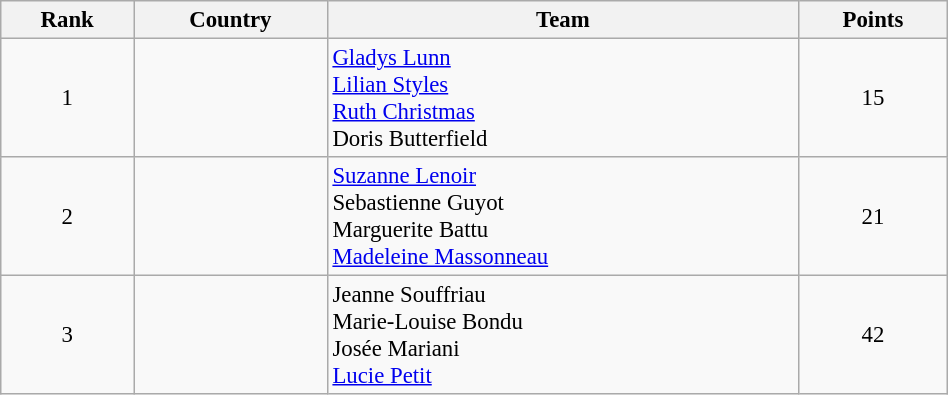<table class="wikitable sortable" style=" text-align:center; font-size:95%;" width="50%">
<tr>
<th>Rank</th>
<th>Country</th>
<th>Team</th>
<th>Points</th>
</tr>
<tr>
<td align=center>1</td>
<td align=left></td>
<td align=left><a href='#'>Gladys Lunn</a><br><a href='#'>Lilian Styles</a><br><a href='#'>Ruth Christmas</a><br>Doris Butterfield</td>
<td>15</td>
</tr>
<tr>
<td align=center>2</td>
<td align=left></td>
<td align=left><a href='#'>Suzanne Lenoir</a><br>Sebastienne Guyot<br>Marguerite Battu<br><a href='#'>Madeleine Massonneau</a></td>
<td>21</td>
</tr>
<tr>
<td align=center>3</td>
<td align=left></td>
<td align=left>Jeanne Souffriau<br>Marie-Louise Bondu<br>Josée Mariani<br><a href='#'>Lucie Petit</a></td>
<td>42</td>
</tr>
</table>
